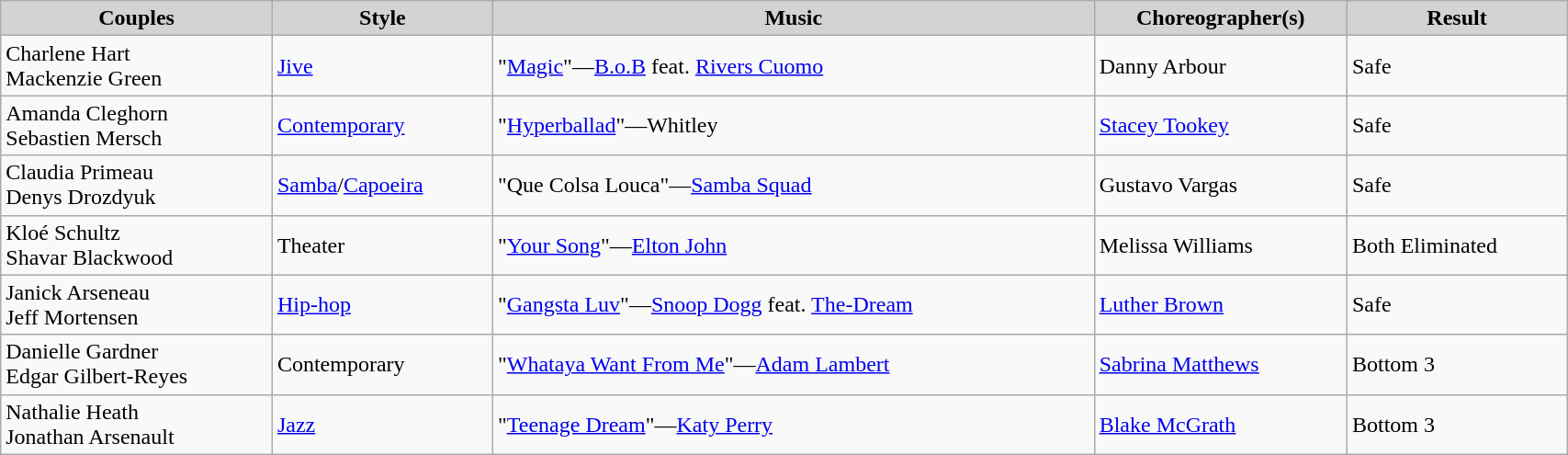<table class="wikitable" width="90%">
<tr bgcolor="lightgrey">
<td align="center"><strong>Couples</strong></td>
<td align="center"><strong>Style</strong></td>
<td align="center"><strong>Music</strong></td>
<td align="center"><strong>Choreographer(s)</strong></td>
<td align="center"><strong>Result</strong></td>
</tr>
<tr>
<td>Charlene Hart<br>Mackenzie Green</td>
<td><a href='#'>Jive</a></td>
<td>"<a href='#'>Magic</a>"—<a href='#'>B.o.B</a> feat. <a href='#'>Rivers Cuomo</a></td>
<td>Danny Arbour</td>
<td>Safe</td>
</tr>
<tr>
<td>Amanda Cleghorn<br>Sebastien Mersch</td>
<td><a href='#'>Contemporary</a></td>
<td>"<a href='#'>Hyperballad</a>"—Whitley</td>
<td><a href='#'>Stacey Tookey</a></td>
<td>Safe</td>
</tr>
<tr>
<td>Claudia Primeau<br>Denys Drozdyuk</td>
<td><a href='#'>Samba</a>/<a href='#'>Capoeira</a></td>
<td>"Que Colsa Louca"—<a href='#'>Samba Squad</a></td>
<td>Gustavo Vargas</td>
<td>Safe</td>
</tr>
<tr>
<td>Kloé Schultz<br>Shavar Blackwood</td>
<td>Theater</td>
<td>"<a href='#'>Your Song</a>"—<a href='#'>Elton John</a></td>
<td>Melissa Williams</td>
<td>Both Eliminated</td>
</tr>
<tr>
<td>Janick Arseneau<br>Jeff Mortensen</td>
<td><a href='#'>Hip-hop</a></td>
<td>"<a href='#'>Gangsta Luv</a>"—<a href='#'>Snoop Dogg</a> feat. <a href='#'>The-Dream</a></td>
<td><a href='#'>Luther Brown</a></td>
<td>Safe</td>
</tr>
<tr>
<td>Danielle Gardner<br>Edgar Gilbert-Reyes</td>
<td>Contemporary</td>
<td>"<a href='#'>Whataya Want From Me</a>"—<a href='#'>Adam Lambert</a></td>
<td><a href='#'>Sabrina Matthews</a></td>
<td>Bottom 3</td>
</tr>
<tr>
<td>Nathalie Heath<br>Jonathan Arsenault</td>
<td><a href='#'>Jazz</a></td>
<td>"<a href='#'>Teenage Dream</a>"—<a href='#'>Katy Perry</a></td>
<td><a href='#'>Blake McGrath</a></td>
<td>Bottom 3</td>
</tr>
</table>
